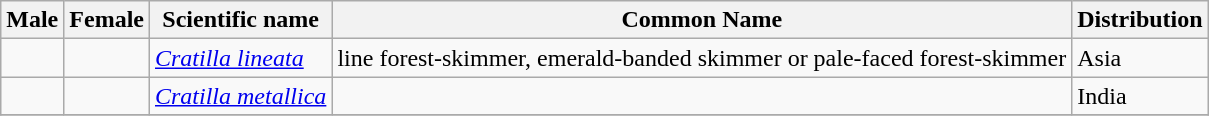<table class="wikitable">
<tr>
<th>Male</th>
<th>Female</th>
<th>Scientific name</th>
<th>Common Name</th>
<th>Distribution</th>
</tr>
<tr>
<td></td>
<td></td>
<td><em><a href='#'>Cratilla lineata</a></em></td>
<td>line forest-skimmer, emerald-banded skimmer or pale-faced forest-skimmer</td>
<td>Asia</td>
</tr>
<tr>
<td></td>
<td></td>
<td><em><a href='#'>Cratilla metallica</a></em></td>
<td></td>
<td>India</td>
</tr>
<tr>
</tr>
</table>
